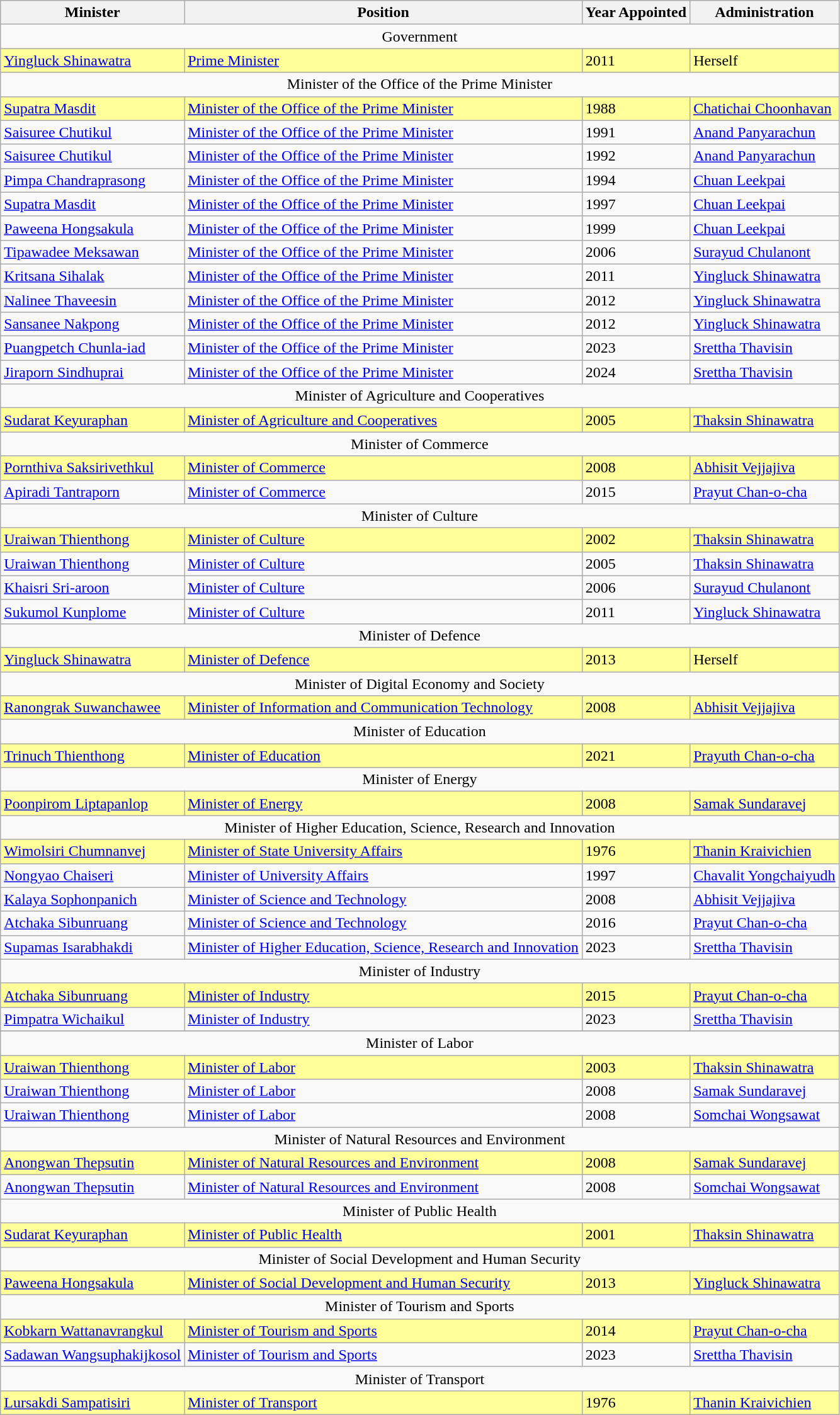<table class="wikitable sortable">
<tr>
<th>Minister</th>
<th>Position</th>
<th>Year Appointed</th>
<th>Administration</th>
</tr>
<tr>
<td colspan=4 align=center>Government</td>
</tr>
<tr bgcolor="#FFFF99">
<td><a href='#'>Yingluck Shinawatra</a></td>
<td><a href='#'>Prime Minister</a></td>
<td>2011</td>
<td>Herself</td>
</tr>
<tr>
<td colspan=4 align=center>Minister of the Office of the Prime Minister</td>
</tr>
<tr bgcolor="#FFFF99">
<td><a href='#'>Supatra Masdit</a></td>
<td><a href='#'>Minister of the Office of the Prime Minister</a></td>
<td>1988</td>
<td><a href='#'>Chatichai Choonhavan</a></td>
</tr>
<tr>
<td><a href='#'>Saisuree Chutikul</a></td>
<td><a href='#'>Minister of the Office of the Prime Minister</a></td>
<td>1991</td>
<td><a href='#'>Anand Panyarachun</a></td>
</tr>
<tr>
<td><a href='#'>Saisuree Chutikul</a></td>
<td><a href='#'>Minister of the Office of the Prime Minister</a></td>
<td>1992</td>
<td><a href='#'>Anand Panyarachun</a></td>
</tr>
<tr>
<td><a href='#'>Pimpa Chandraprasong</a></td>
<td><a href='#'>Minister of the Office of the Prime Minister</a></td>
<td>1994</td>
<td><a href='#'>Chuan Leekpai</a></td>
</tr>
<tr>
<td><a href='#'>Supatra Masdit</a></td>
<td><a href='#'>Minister of the Office of the Prime Minister</a></td>
<td>1997</td>
<td><a href='#'>Chuan Leekpai</a></td>
</tr>
<tr>
<td><a href='#'>Paweena Hongsakula</a></td>
<td><a href='#'>Minister of the Office of the Prime Minister</a></td>
<td>1999</td>
<td><a href='#'>Chuan Leekpai</a></td>
</tr>
<tr>
<td><a href='#'>Tipawadee Meksawan</a></td>
<td><a href='#'>Minister of the Office of the Prime Minister</a></td>
<td>2006</td>
<td><a href='#'>Surayud Chulanont</a></td>
</tr>
<tr>
<td><a href='#'>Kritsana Sihalak</a></td>
<td><a href='#'>Minister of the Office of the Prime Minister</a></td>
<td>2011</td>
<td><a href='#'>Yingluck Shinawatra</a></td>
</tr>
<tr>
<td><a href='#'>Nalinee Thaveesin</a></td>
<td><a href='#'>Minister of the Office of the Prime Minister</a></td>
<td>2012</td>
<td><a href='#'>Yingluck Shinawatra</a></td>
</tr>
<tr>
<td><a href='#'>Sansanee Nakpong</a></td>
<td><a href='#'>Minister of the Office of the Prime Minister</a></td>
<td>2012</td>
<td><a href='#'>Yingluck Shinawatra</a></td>
</tr>
<tr>
<td><a href='#'>Puangpetch Chunla-iad</a></td>
<td><a href='#'>Minister of the Office of the Prime Minister</a></td>
<td>2023</td>
<td><a href='#'>Srettha Thavisin</a></td>
</tr>
<tr>
<td><a href='#'>Jiraporn Sindhuprai</a></td>
<td><a href='#'>Minister of the Office of the Prime Minister</a></td>
<td>2024</td>
<td><a href='#'>Srettha Thavisin</a></td>
</tr>
<tr>
<td colspan=4 align=center>Minister of Agriculture and Cooperatives</td>
</tr>
<tr bgcolor="#FFFF99">
<td><a href='#'>Sudarat Keyuraphan</a></td>
<td><a href='#'>Minister of Agriculture and Cooperatives</a></td>
<td>2005</td>
<td><a href='#'>Thaksin Shinawatra</a></td>
</tr>
<tr>
<td colspan=4 align=center>Minister of Commerce</td>
</tr>
<tr bgcolor="#FFFF99">
<td><a href='#'>Pornthiva Saksirivethkul</a></td>
<td><a href='#'>Minister of Commerce</a></td>
<td>2008</td>
<td><a href='#'>Abhisit Vejjajiva</a></td>
</tr>
<tr>
<td><a href='#'>Apiradi Tantraporn</a></td>
<td><a href='#'>Minister of Commerce</a></td>
<td>2015</td>
<td><a href='#'>Prayut Chan-o-cha</a></td>
</tr>
<tr>
<td colspan=4 align=center>Minister of Culture</td>
</tr>
<tr bgcolor="#FFFF99">
<td><a href='#'>Uraiwan Thienthong</a></td>
<td><a href='#'>Minister of Culture</a></td>
<td>2002</td>
<td><a href='#'>Thaksin Shinawatra</a></td>
</tr>
<tr>
<td><a href='#'>Uraiwan Thienthong</a></td>
<td><a href='#'>Minister of Culture</a></td>
<td>2005</td>
<td><a href='#'>Thaksin Shinawatra</a></td>
</tr>
<tr>
<td><a href='#'>Khaisri Sri-aroon</a></td>
<td><a href='#'>Minister of Culture</a></td>
<td>2006</td>
<td><a href='#'>Surayud Chulanont</a></td>
</tr>
<tr>
<td><a href='#'>Sukumol Kunplome</a></td>
<td><a href='#'>Minister of Culture</a></td>
<td>2011</td>
<td><a href='#'>Yingluck Shinawatra</a></td>
</tr>
<tr>
<td colspan=4 align=center>Minister of Defence</td>
</tr>
<tr bgcolor="#FFFF99">
<td><a href='#'>Yingluck Shinawatra</a></td>
<td><a href='#'>Minister of Defence</a></td>
<td>2013</td>
<td>Herself</td>
</tr>
<tr>
<td colspan=4 align=center>Minister of Digital Economy and Society</td>
</tr>
<tr bgcolor="#FFFF99">
<td><a href='#'>Ranongrak Suwanchawee</a></td>
<td><a href='#'>Minister of Information and Communication Technology</a></td>
<td>2008</td>
<td><a href='#'>Abhisit Vejjajiva</a></td>
</tr>
<tr>
<td colspan=4 align=center>Minister of Education</td>
</tr>
<tr bgcolor="#FFFF99">
<td><a href='#'>Trinuch Thienthong</a></td>
<td><a href='#'>Minister of Education</a></td>
<td>2021</td>
<td><a href='#'>Prayuth Chan-o-cha</a></td>
</tr>
<tr>
<td colspan=4 align=center>Minister of Energy</td>
</tr>
<tr bgcolor="#FFFF99">
<td><a href='#'>Poonpirom Liptapanlop</a></td>
<td><a href='#'>Minister of Energy</a></td>
<td>2008</td>
<td><a href='#'>Samak Sundaravej</a></td>
</tr>
<tr>
<td colspan=4 align=center>Minister of Higher Education, Science, Research and Innovation</td>
</tr>
<tr bgcolor="#FFFF99">
<td><a href='#'>Wimolsiri Chumnanvej</a></td>
<td><a href='#'>Minister of State University Affairs</a></td>
<td>1976</td>
<td><a href='#'>Thanin Kraivichien</a></td>
</tr>
<tr>
<td><a href='#'>Nongyao Chaiseri</a></td>
<td><a href='#'>Minister of University Affairs</a></td>
<td>1997</td>
<td><a href='#'>Chavalit Yongchaiyudh</a></td>
</tr>
<tr>
<td><a href='#'>Kalaya Sophonpanich</a></td>
<td><a href='#'>Minister of Science and Technology</a></td>
<td>2008</td>
<td><a href='#'>Abhisit Vejjajiva</a></td>
</tr>
<tr>
<td><a href='#'>Atchaka Sibunruang</a></td>
<td><a href='#'>Minister of Science and Technology</a></td>
<td>2016</td>
<td><a href='#'>Prayut Chan-o-cha</a></td>
</tr>
<tr>
<td><a href='#'>Supamas Isarabhakdi</a></td>
<td><a href='#'>Minister of Higher Education, Science, Research and Innovation</a></td>
<td>2023</td>
<td><a href='#'>Srettha Thavisin</a></td>
</tr>
<tr>
<td colspan=4 align=center>Minister of Industry</td>
</tr>
<tr bgcolor="#FFFF99">
<td><a href='#'>Atchaka Sibunruang</a></td>
<td><a href='#'>Minister of Industry</a></td>
<td>2015</td>
<td><a href='#'>Prayut Chan-o-cha</a></td>
</tr>
<tr>
<td><a href='#'>Pimpatra Wichaikul</a></td>
<td><a href='#'>Minister of Industry</a></td>
<td>2023</td>
<td><a href='#'>Srettha Thavisin</a></td>
</tr>
<tr bgcolor="#FFFF99">
</tr>
<tr>
<td colspan=4 align=center>Minister of Labor</td>
</tr>
<tr bgcolor="#FFFF99">
<td><a href='#'>Uraiwan Thienthong</a></td>
<td><a href='#'>Minister of Labor</a></td>
<td>2003</td>
<td><a href='#'>Thaksin Shinawatra</a></td>
</tr>
<tr>
<td><a href='#'>Uraiwan Thienthong</a></td>
<td><a href='#'>Minister of Labor</a></td>
<td>2008</td>
<td><a href='#'>Samak Sundaravej</a></td>
</tr>
<tr>
<td><a href='#'>Uraiwan Thienthong</a></td>
<td><a href='#'>Minister of Labor</a></td>
<td>2008</td>
<td><a href='#'>Somchai Wongsawat</a></td>
</tr>
<tr>
<td colspan=4 align=center>Minister of Natural Resources and Environment</td>
</tr>
<tr bgcolor="#FFFF99">
<td><a href='#'>Anongwan Thepsutin</a></td>
<td><a href='#'>Minister of Natural Resources and Environment</a></td>
<td>2008</td>
<td><a href='#'>Samak Sundaravej</a></td>
</tr>
<tr>
<td><a href='#'>Anongwan Thepsutin</a></td>
<td><a href='#'>Minister of Natural Resources and Environment</a></td>
<td>2008</td>
<td><a href='#'>Somchai Wongsawat</a></td>
</tr>
<tr>
<td colspan=4 align=center>Minister of Public Health</td>
</tr>
<tr bgcolor="#FFFF99">
<td><a href='#'>Sudarat Keyuraphan</a></td>
<td><a href='#'>Minister of Public Health</a></td>
<td>2001</td>
<td><a href='#'>Thaksin Shinawatra</a></td>
</tr>
<tr>
<td colspan=4 align=center>Minister of Social Development and Human Security</td>
</tr>
<tr bgcolor="#FFFF99">
<td><a href='#'>Paweena Hongsakula</a></td>
<td><a href='#'>Minister of Social Development and Human Security</a></td>
<td>2013</td>
<td><a href='#'>Yingluck Shinawatra</a></td>
</tr>
<tr>
<td colspan=4 align=center>Minister of Tourism and Sports</td>
</tr>
<tr bgcolor="#FFFF99">
<td><a href='#'>Kobkarn Wattanavrangkul</a></td>
<td><a href='#'>Minister of Tourism and Sports</a></td>
<td>2014</td>
<td><a href='#'>Prayut Chan-o-cha</a></td>
</tr>
<tr>
<td><a href='#'>Sadawan Wangsuphakijkosol</a></td>
<td><a href='#'>Minister of Tourism and Sports</a></td>
<td>2023</td>
<td><a href='#'>Srettha Thavisin</a></td>
</tr>
<tr>
<td colspan=4 align=center>Minister of Transport</td>
</tr>
<tr bgcolor="#FFFF99">
<td><a href='#'>Lursakdi Sampatisiri</a></td>
<td><a href='#'>Minister of Transport</a></td>
<td>1976</td>
<td><a href='#'>Thanin Kraivichien</a></td>
</tr>
</table>
